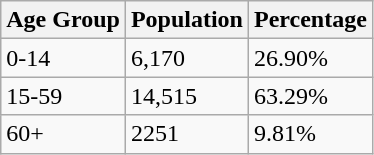<table class="wikitable">
<tr>
<th>Age Group</th>
<th>Population</th>
<th>Percentage</th>
</tr>
<tr>
<td>0-14</td>
<td>6,170</td>
<td>26.90%</td>
</tr>
<tr>
<td>15-59</td>
<td>14,515</td>
<td>63.29%</td>
</tr>
<tr>
<td>60+</td>
<td>2251</td>
<td>9.81%</td>
</tr>
</table>
